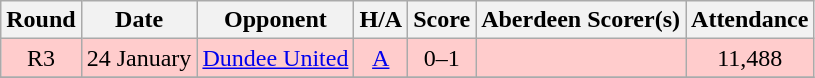<table class="wikitable" style="text-align:center">
<tr>
<th>Round</th>
<th>Date</th>
<th>Opponent</th>
<th>H/A</th>
<th>Score</th>
<th>Aberdeen Scorer(s)</th>
<th>Attendance</th>
</tr>
<tr bgcolor=#FFCCCC>
<td>R3</td>
<td align=left>24 January</td>
<td align=left><a href='#'>Dundee United</a></td>
<td><a href='#'>A</a></td>
<td>0–1</td>
<td align=left></td>
<td>11,488</td>
</tr>
<tr>
</tr>
</table>
